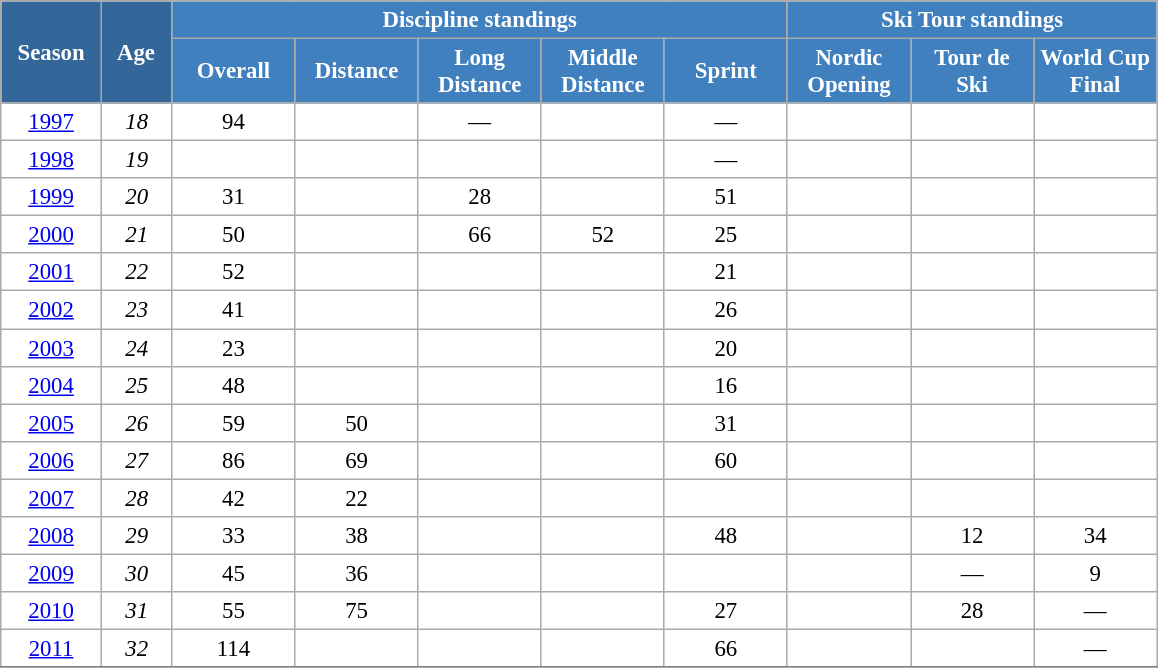<table class="wikitable" style="font-size:95%; text-align:center; border:grey solid 1px; border-collapse:collapse; background:#ffffff;">
<tr>
<th style="background-color:#369; color:white; width:60px;" rowspan="2"> Season </th>
<th style="background-color:#369; color:white; width:40px;" rowspan="2"> Age </th>
<th style="background-color:#4180be; color:white;" colspan="5">Discipline standings</th>
<th style="background-color:#4180be; color:white;" colspan="3">Ski Tour standings</th>
</tr>
<tr>
<th style="background-color:#4180be; color:white; width:75px;">Overall</th>
<th style="background-color:#4180be; color:white; width:75px;">Distance</th>
<th style="background-color:#4180be; color:white; width:75px;">Long Distance</th>
<th style="background-color:#4180be; color:white; width:75px;">Middle Distance</th>
<th style="background-color:#4180be; color:white; width:75px;">Sprint</th>
<th style="background-color:#4180be; color:white; width:75px;">Nordic<br>Opening</th>
<th style="background-color:#4180be; color:white; width:75px;">Tour de<br>Ski</th>
<th style="background-color:#4180be; color:white; width:75px;">World Cup<br>Final</th>
</tr>
<tr>
<td><a href='#'>1997</a></td>
<td><em>18</em></td>
<td>94</td>
<td></td>
<td>—</td>
<td></td>
<td>—</td>
<td></td>
<td></td>
<td></td>
</tr>
<tr>
<td><a href='#'>1998</a></td>
<td><em>19</em></td>
<td></td>
<td></td>
<td></td>
<td></td>
<td>—</td>
<td></td>
<td></td>
<td></td>
</tr>
<tr>
<td><a href='#'>1999</a></td>
<td><em>20</em></td>
<td>31</td>
<td></td>
<td>28</td>
<td></td>
<td>51</td>
<td></td>
<td></td>
<td></td>
</tr>
<tr>
<td><a href='#'>2000</a></td>
<td><em>21</em></td>
<td>50</td>
<td></td>
<td>66</td>
<td>52</td>
<td>25</td>
<td></td>
<td></td>
<td></td>
</tr>
<tr>
<td><a href='#'>2001</a></td>
<td><em>22</em></td>
<td>52</td>
<td></td>
<td></td>
<td></td>
<td>21</td>
<td></td>
<td></td>
<td></td>
</tr>
<tr>
<td><a href='#'>2002</a></td>
<td><em>23</em></td>
<td>41</td>
<td></td>
<td></td>
<td></td>
<td>26</td>
<td></td>
<td></td>
<td></td>
</tr>
<tr>
<td><a href='#'>2003</a></td>
<td><em>24</em></td>
<td>23</td>
<td></td>
<td></td>
<td></td>
<td>20</td>
<td></td>
<td></td>
<td></td>
</tr>
<tr>
<td><a href='#'>2004</a></td>
<td><em>25</em></td>
<td>48</td>
<td></td>
<td></td>
<td></td>
<td>16</td>
<td></td>
<td></td>
<td></td>
</tr>
<tr>
<td><a href='#'>2005</a></td>
<td><em>26</em></td>
<td>59</td>
<td>50</td>
<td></td>
<td></td>
<td>31</td>
<td></td>
<td></td>
<td></td>
</tr>
<tr>
<td><a href='#'>2006</a></td>
<td><em>27</em></td>
<td>86</td>
<td>69</td>
<td></td>
<td></td>
<td>60</td>
<td></td>
<td></td>
<td></td>
</tr>
<tr>
<td><a href='#'>2007</a></td>
<td><em>28</em></td>
<td>42</td>
<td>22</td>
<td></td>
<td></td>
<td></td>
<td></td>
<td></td>
<td></td>
</tr>
<tr>
<td><a href='#'>2008</a></td>
<td><em>29</em></td>
<td>33</td>
<td>38</td>
<td></td>
<td></td>
<td>48</td>
<td></td>
<td>12</td>
<td>34</td>
</tr>
<tr>
<td><a href='#'>2009</a></td>
<td><em>30</em></td>
<td>45</td>
<td>36</td>
<td></td>
<td></td>
<td></td>
<td></td>
<td>—</td>
<td>9</td>
</tr>
<tr>
<td><a href='#'>2010</a></td>
<td><em>31</em></td>
<td>55</td>
<td>75</td>
<td></td>
<td></td>
<td>27</td>
<td></td>
<td>28</td>
<td>—</td>
</tr>
<tr>
<td><a href='#'>2011</a></td>
<td><em>32</em></td>
<td>114</td>
<td></td>
<td></td>
<td></td>
<td>66</td>
<td></td>
<td></td>
<td>—</td>
</tr>
<tr>
</tr>
</table>
